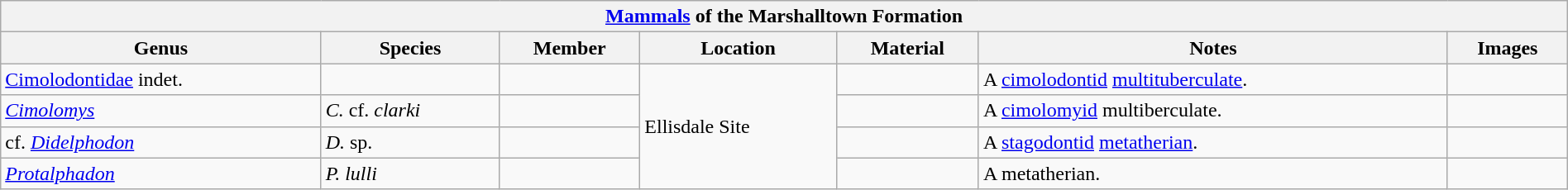<table class="wikitable" align="center" width="100%">
<tr>
<th colspan="8" align="center"><strong><a href='#'>Mammals</a> of the Marshalltown Formation</strong></th>
</tr>
<tr>
<th>Genus</th>
<th>Species</th>
<th>Member</th>
<th>Location</th>
<th>Material</th>
<th>Notes</th>
<th>Images</th>
</tr>
<tr>
<td><a href='#'>Cimolodontidae</a> indet.</td>
<td></td>
<td></td>
<td rowspan="4">Ellisdale Site</td>
<td></td>
<td>A <a href='#'>cimolodontid</a> <a href='#'>multituberculate</a>.</td>
<td></td>
</tr>
<tr>
<td><em><a href='#'>Cimolomys</a></em></td>
<td><em>C.</em> cf. <em>clarki</em></td>
<td></td>
<td></td>
<td>A <a href='#'>cimolomyid</a> multiberculate.</td>
<td></td>
</tr>
<tr>
<td>cf. <em><a href='#'>Didelphodon</a></em></td>
<td><em>D.</em> sp.</td>
<td></td>
<td></td>
<td>A <a href='#'>stagodontid</a> <a href='#'>metatherian</a>.</td>
<td></td>
</tr>
<tr>
<td><em><a href='#'>Protalphadon</a></em></td>
<td><em>P. lulli</em></td>
<td></td>
<td></td>
<td>A metatherian.</td>
<td></td>
</tr>
</table>
